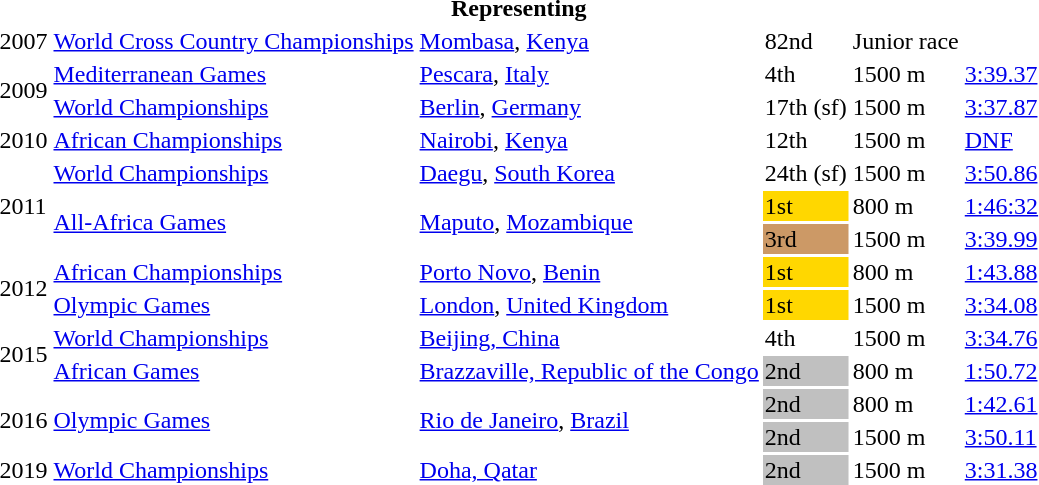<table>
<tr>
<th colspan="6">Representing </th>
</tr>
<tr>
<td>2007</td>
<td><a href='#'>World Cross Country Championships</a></td>
<td><a href='#'>Mombasa</a>, <a href='#'>Kenya</a></td>
<td>82nd</td>
<td>Junior race</td>
<td></td>
</tr>
<tr>
<td rowspan=2>2009</td>
<td><a href='#'>Mediterranean Games</a></td>
<td><a href='#'>Pescara</a>, <a href='#'>Italy</a></td>
<td>4th</td>
<td>1500 m</td>
<td><a href='#'>3:39.37</a></td>
</tr>
<tr>
<td><a href='#'>World Championships</a></td>
<td><a href='#'>Berlin</a>, <a href='#'>Germany</a></td>
<td>17th (sf)</td>
<td>1500 m</td>
<td><a href='#'>3:37.87</a></td>
</tr>
<tr>
<td>2010</td>
<td><a href='#'>African Championships</a></td>
<td><a href='#'>Nairobi</a>, <a href='#'>Kenya</a></td>
<td>12th</td>
<td>1500 m</td>
<td><a href='#'>DNF</a></td>
</tr>
<tr>
<td rowspan=3>2011</td>
<td><a href='#'>World Championships</a></td>
<td><a href='#'>Daegu</a>, <a href='#'>South Korea</a></td>
<td>24th (sf)</td>
<td>1500 m</td>
<td><a href='#'>3:50.86</a></td>
</tr>
<tr>
<td rowspan=2><a href='#'>All-Africa Games</a></td>
<td rowspan=2><a href='#'>Maputo</a>, <a href='#'>Mozambique</a></td>
<td style="background:gold;">1st</td>
<td>800 m</td>
<td><a href='#'>1:46:32</a></td>
</tr>
<tr>
<td style="background:#c96;">3rd</td>
<td>1500 m</td>
<td><a href='#'>3:39.99</a></td>
</tr>
<tr>
<td rowspan=2>2012</td>
<td><a href='#'>African Championships</a></td>
<td><a href='#'>Porto Novo</a>, <a href='#'>Benin</a></td>
<td style="background:gold;">1st</td>
<td>800 m</td>
<td><a href='#'>1:43.88</a></td>
</tr>
<tr>
<td><a href='#'>Olympic Games</a></td>
<td><a href='#'>London</a>, <a href='#'>United Kingdom</a></td>
<td style="background:gold;">1st</td>
<td>1500 m</td>
<td><a href='#'>3:34.08</a></td>
</tr>
<tr>
<td rowspan=2>2015</td>
<td><a href='#'>World Championships</a></td>
<td><a href='#'>Beijing, China</a></td>
<td>4th</td>
<td>1500 m</td>
<td><a href='#'>3:34.76</a></td>
</tr>
<tr>
<td><a href='#'>African Games</a></td>
<td><a href='#'>Brazzaville, Republic of the Congo</a></td>
<td bgcolor=silver>2nd</td>
<td>800 m</td>
<td><a href='#'>1:50.72</a></td>
</tr>
<tr>
<td rowspan=2>2016</td>
<td rowspan=2><a href='#'>Olympic Games</a></td>
<td rowspan=2><a href='#'>Rio de Janeiro</a>, <a href='#'>Brazil</a></td>
<td style="background:silver;">2nd</td>
<td>800 m</td>
<td><a href='#'>1:42.61</a> </td>
</tr>
<tr>
<td style="background:silver;">2nd</td>
<td>1500 m</td>
<td><a href='#'>3:50.11</a></td>
</tr>
<tr>
<td rowspan=2>2019</td>
<td><a href='#'>World Championships</a></td>
<td><a href='#'>Doha, Qatar</a></td>
<td style="background:silver;">2nd</td>
<td>1500 m</td>
<td><a href='#'>3:31.38</a></td>
</tr>
</table>
